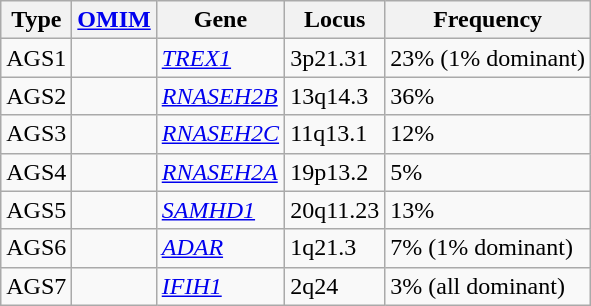<table class="wikitable">
<tr>
<th>Type</th>
<th><a href='#'>OMIM</a></th>
<th>Gene</th>
<th>Locus</th>
<th>Frequency</th>
</tr>
<tr>
<td>AGS1</td>
<td></td>
<td><em><a href='#'>TREX1</a></em></td>
<td>3p21.31</td>
<td>23% (1% dominant)</td>
</tr>
<tr>
<td>AGS2</td>
<td></td>
<td><em><a href='#'>RNASEH2B</a></em></td>
<td>13q14.3</td>
<td>36%</td>
</tr>
<tr>
<td>AGS3</td>
<td></td>
<td><em><a href='#'>RNASEH2C</a></em></td>
<td>11q13.1</td>
<td>12%</td>
</tr>
<tr>
<td>AGS4</td>
<td></td>
<td><em><a href='#'>RNASEH2A</a></em></td>
<td>19p13.2</td>
<td>5%</td>
</tr>
<tr>
<td>AGS5</td>
<td></td>
<td><em><a href='#'>SAMHD1</a></em></td>
<td>20q11.23</td>
<td>13%</td>
</tr>
<tr>
<td>AGS6</td>
<td></td>
<td><em><a href='#'>ADAR</a></em></td>
<td>1q21.3</td>
<td>7% (1% dominant)</td>
</tr>
<tr>
<td>AGS7</td>
<td></td>
<td><em><a href='#'>IFIH1</a></em></td>
<td>2q24</td>
<td>3% (all dominant)</td>
</tr>
</table>
